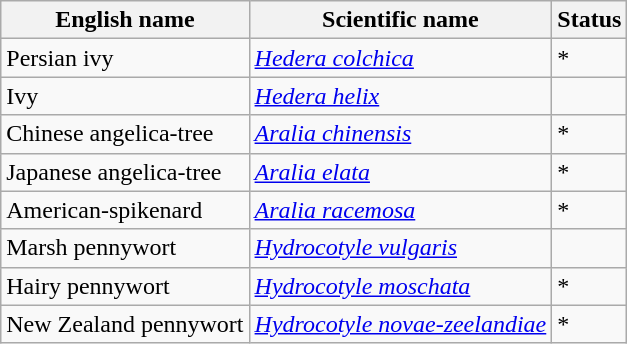<table class="wikitable" |>
<tr>
<th>English name</th>
<th>Scientific name</th>
<th>Status</th>
</tr>
<tr>
<td>Persian ivy</td>
<td><em><a href='#'>Hedera colchica</a></em></td>
<td>*</td>
</tr>
<tr>
<td>Ivy</td>
<td><em><a href='#'>Hedera helix</a></em></td>
<td></td>
</tr>
<tr>
<td>Chinese angelica-tree</td>
<td><em><a href='#'>Aralia chinensis</a></em></td>
<td>*</td>
</tr>
<tr>
<td>Japanese angelica-tree</td>
<td><em><a href='#'>Aralia elata</a></em></td>
<td>*</td>
</tr>
<tr>
<td>American-spikenard</td>
<td><em><a href='#'>Aralia racemosa</a></em></td>
<td>*</td>
</tr>
<tr>
<td>Marsh pennywort</td>
<td><em><a href='#'>Hydrocotyle vulgaris</a></em></td>
<td></td>
</tr>
<tr>
<td>Hairy pennywort</td>
<td><em><a href='#'>Hydrocotyle moschata</a></em></td>
<td>*</td>
</tr>
<tr>
<td>New Zealand pennywort</td>
<td><em><a href='#'>Hydrocotyle novae-zeelandiae</a></em></td>
<td>*</td>
</tr>
</table>
